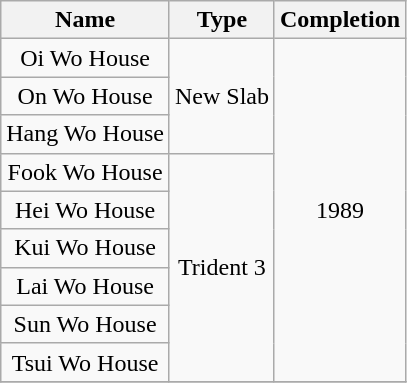<table class="wikitable" style="text-align: center">
<tr>
<th>Name</th>
<th>Type</th>
<th>Completion</th>
</tr>
<tr>
<td>Oi Wo House</td>
<td rowspan="3">New Slab</td>
<td rowspan="9">1989</td>
</tr>
<tr>
<td>On Wo House</td>
</tr>
<tr>
<td>Hang Wo House</td>
</tr>
<tr>
<td>Fook Wo House</td>
<td rowspan="6">Trident 3</td>
</tr>
<tr>
<td>Hei Wo House</td>
</tr>
<tr>
<td>Kui Wo House</td>
</tr>
<tr>
<td>Lai Wo House</td>
</tr>
<tr>
<td>Sun Wo House</td>
</tr>
<tr>
<td>Tsui Wo House</td>
</tr>
<tr>
</tr>
</table>
